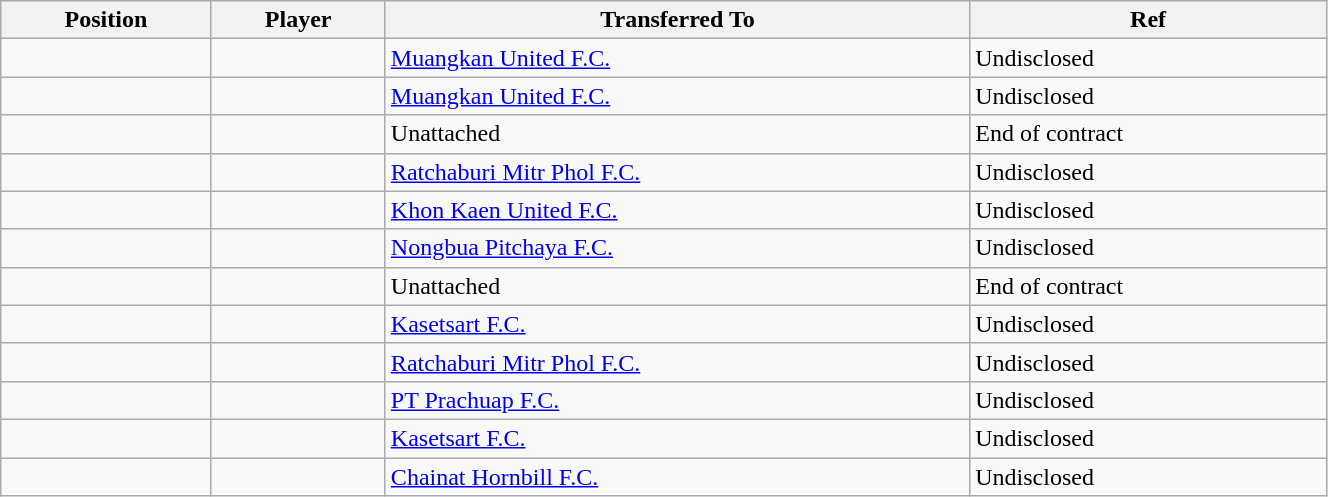<table class="wikitable sortable" style="width:70%; text-align:center; font-size:100%; text-align:left;">
<tr>
<th>Position</th>
<th>Player</th>
<th>Transferred To</th>
<th>Ref</th>
</tr>
<tr>
<td></td>
<td></td>
<td> <a href='#'>Muangkan United F.C.</a></td>
<td>Undisclosed </td>
</tr>
<tr>
<td></td>
<td></td>
<td> <a href='#'>Muangkan United F.C.</a></td>
<td>Undisclosed </td>
</tr>
<tr>
<td></td>
<td></td>
<td>Unattached</td>
<td>End of contract </td>
</tr>
<tr>
<td></td>
<td></td>
<td> <a href='#'>Ratchaburi Mitr Phol F.C.</a></td>
<td>Undisclosed </td>
</tr>
<tr>
<td></td>
<td></td>
<td> <a href='#'>Khon Kaen United F.C.</a></td>
<td>Undisclosed </td>
</tr>
<tr>
<td></td>
<td></td>
<td> <a href='#'>Nongbua Pitchaya F.C.</a></td>
<td>Undisclosed </td>
</tr>
<tr>
<td></td>
<td></td>
<td>Unattached</td>
<td>End of contract </td>
</tr>
<tr>
<td></td>
<td></td>
<td> <a href='#'>Kasetsart F.C.</a></td>
<td>Undisclosed </td>
</tr>
<tr>
<td></td>
<td></td>
<td> <a href='#'>Ratchaburi Mitr Phol F.C.</a></td>
<td>Undisclosed</td>
</tr>
<tr>
<td></td>
<td></td>
<td> <a href='#'>PT Prachuap F.C.</a></td>
<td>Undisclosed </td>
</tr>
<tr>
<td></td>
<td></td>
<td> <a href='#'>Kasetsart F.C.</a></td>
<td>Undisclosed </td>
</tr>
<tr>
<td></td>
<td></td>
<td> <a href='#'>Chainat Hornbill F.C.</a></td>
<td>Undisclosed </td>
</tr>
</table>
